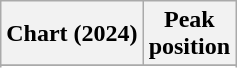<table class="wikitable sortable plainrowheaders" style="text-align:center">
<tr>
<th scope="col">Chart (2024)</th>
<th scope="col">Peak<br>position</th>
</tr>
<tr>
</tr>
<tr>
</tr>
</table>
